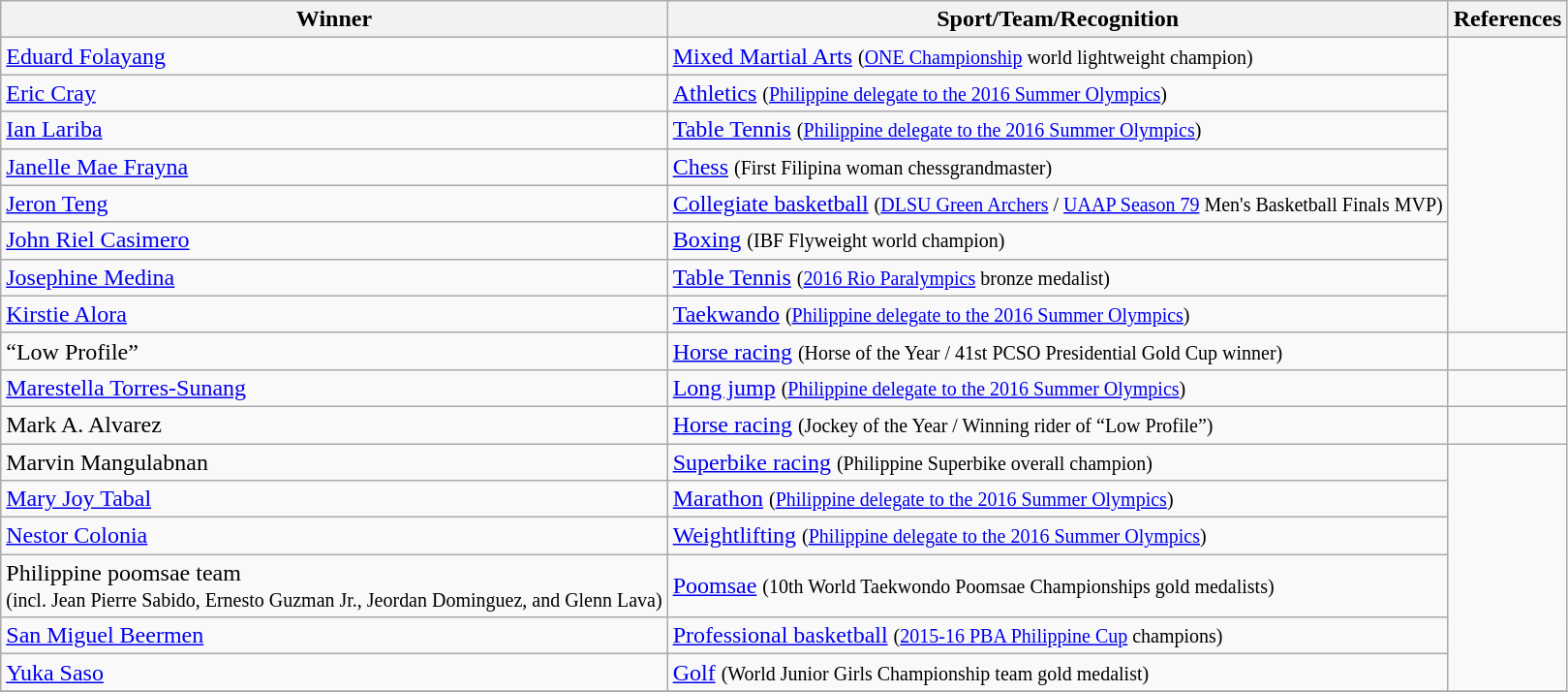<table class="wikitable">
<tr>
<th>Winner</th>
<th>Sport/Team/Recognition</th>
<th>References</th>
</tr>
<tr>
<td><a href='#'>Eduard Folayang</a></td>
<td><a href='#'>Mixed Martial Arts</a> <small>(<a href='#'>ONE Championship</a> world lightweight champion)</small></td>
<td rowspan=8></td>
</tr>
<tr>
<td><a href='#'>Eric Cray</a></td>
<td><a href='#'>Athletics</a> <small>(<a href='#'>Philippine delegate to the 2016 Summer Olympics</a>)</small></td>
</tr>
<tr>
<td><a href='#'>Ian Lariba</a></td>
<td><a href='#'>Table Tennis</a> <small>(<a href='#'>Philippine delegate to the 2016 Summer Olympics</a>)</small></td>
</tr>
<tr>
<td><a href='#'>Janelle Mae Frayna</a></td>
<td><a href='#'>Chess</a> <small>(First Filipina woman chessgrandmaster)</small></td>
</tr>
<tr>
<td><a href='#'>Jeron Teng</a></td>
<td><a href='#'>Collegiate basketball</a> <small>(<a href='#'>DLSU Green Archers</a> / <a href='#'>UAAP Season 79</a> Men's Basketball Finals MVP)</small></td>
</tr>
<tr>
<td><a href='#'>John Riel Casimero</a></td>
<td><a href='#'>Boxing</a> <small>(IBF Flyweight world champion)</small></td>
</tr>
<tr>
<td><a href='#'>Josephine Medina</a></td>
<td><a href='#'>Table Tennis</a> <small>(<a href='#'>2016 Rio Paralympics</a> bronze medalist)</small></td>
</tr>
<tr>
<td><a href='#'>Kirstie Alora</a></td>
<td><a href='#'>Taekwando</a> <small>(<a href='#'>Philippine delegate to the 2016 Summer Olympics</a>)</small></td>
</tr>
<tr>
<td>“Low Profile”</td>
<td><a href='#'>Horse racing</a> <small>(Horse of the Year / 41st PCSO Presidential Gold Cup winner)</small></td>
<td></td>
</tr>
<tr>
<td><a href='#'>Marestella Torres-Sunang</a></td>
<td><a href='#'>Long jump</a> <small>(<a href='#'>Philippine delegate to the 2016 Summer Olympics</a>)</small></td>
<td></td>
</tr>
<tr>
<td>Mark A. Alvarez</td>
<td><a href='#'>Horse racing</a> <small>(Jockey of the Year / Winning rider of “Low Profile”)</small></td>
<td></td>
</tr>
<tr>
<td>Marvin Mangulabnan</td>
<td><a href='#'>Superbike racing</a> <small>(Philippine Superbike overall champion)</small></td>
<td rowspan=6></td>
</tr>
<tr>
<td><a href='#'>Mary Joy Tabal</a></td>
<td><a href='#'>Marathon</a> <small>(<a href='#'>Philippine delegate to the 2016 Summer Olympics</a>)</small></td>
</tr>
<tr>
<td><a href='#'>Nestor Colonia</a></td>
<td><a href='#'>Weightlifting</a> <small>(<a href='#'>Philippine delegate to the 2016 Summer Olympics</a>)</small></td>
</tr>
<tr>
<td>Philippine poomsae team <br><small>(incl. Jean Pierre Sabido, Ernesto Guzman Jr., Jeordan Dominguez, and Glenn Lava)</small></td>
<td><a href='#'>Poomsae</a> <small>(10th World Taekwondo Poomsae Championships gold medalists)</small></td>
</tr>
<tr>
<td><a href='#'>San Miguel Beermen</a></td>
<td><a href='#'>Professional basketball</a> <small>(<a href='#'>2015-16 PBA Philippine Cup</a> champions)</small></td>
</tr>
<tr>
<td><a href='#'>Yuka Saso</a></td>
<td><a href='#'>Golf</a> <small>(World Junior Girls Championship team gold medalist)</small></td>
</tr>
<tr>
</tr>
</table>
